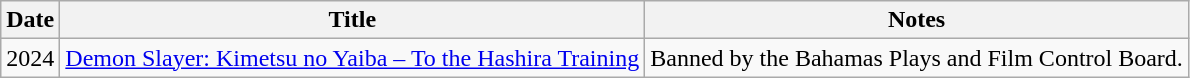<table class="wikitable sortable">
<tr>
<th>Date</th>
<th>Title</th>
<th>Notes</th>
</tr>
<tr>
<td>2024</td>
<td><a href='#'>Demon Slayer: Kimetsu no Yaiba – To the Hashira Training</a></td>
<td>Banned by the Bahamas Plays and Film Control Board.</td>
</tr>
</table>
